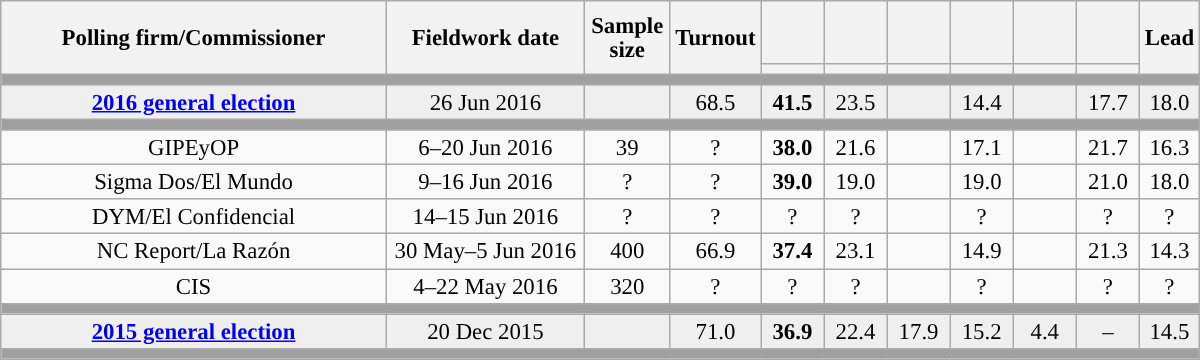<table class="wikitable collapsible collapsed" style="text-align:center; font-size:95%; line-height:16px;">
<tr style="height:42px; background-color:#E9E9E9">
<th style="width:250px;" rowspan="2">Polling firm/Commissioner</th>
<th style="width:125px;" rowspan="2">Fieldwork date</th>
<th style="width:50px;" rowspan="2">Sample size</th>
<th style="width:45px;" rowspan="2">Turnout</th>
<th style="width:35px;"></th>
<th style="width:35px;"></th>
<th style="width:35px;"></th>
<th style="width:35px;"></th>
<th style="width:35px;"></th>
<th style="width:35px;"></th>
<th style="width:30px;" rowspan="2">Lead</th>
</tr>
<tr>
<th style="color:inherit;background:"></th>
<th style="color:inherit;background:"></th>
<th style="color:inherit;background:"></th>
<th style="color:inherit;background:"></th>
<th style="color:inherit;background:"></th>
<th style="color:inherit;background:"></th>
</tr>
<tr>
<td colspan="11" style="background:#A0A0A0"></td>
</tr>
<tr style="background:#EFEFEF;">
<td><strong><a href='#'>2016 general election</a></strong></td>
<td>26 Jun 2016</td>
<td></td>
<td>68.5</td>
<td><strong>41.5</strong><br></td>
<td>23.5<br></td>
<td></td>
<td>14.4<br></td>
<td></td>
<td>17.7<br></td>
<td style="background:">18.0</td>
</tr>
<tr>
<td colspan="11" style="background:#A0A0A0"></td>
</tr>
<tr>
<td>GIPEyOP</td>
<td>6–20 Jun 2016</td>
<td>39</td>
<td>?</td>
<td><strong>38.0</strong><br></td>
<td>21.6<br></td>
<td></td>
<td>17.1<br></td>
<td></td>
<td>21.7<br></td>
<td style="background:">16.3</td>
</tr>
<tr>
<td>Sigma Dos/El Mundo</td>
<td>9–16 Jun 2016</td>
<td>?</td>
<td>?</td>
<td><strong>39.0</strong><br></td>
<td>19.0<br></td>
<td></td>
<td>19.0<br></td>
<td></td>
<td>21.0<br></td>
<td style="background:">18.0</td>
</tr>
<tr>
<td>DYM/El Confidencial</td>
<td>14–15 Jun 2016</td>
<td>?</td>
<td>?</td>
<td>?<br></td>
<td>?<br></td>
<td></td>
<td>?<br></td>
<td></td>
<td>?<br></td>
<td style="background:">?</td>
</tr>
<tr>
<td>NC Report/La Razón</td>
<td>30 May–5 Jun 2016</td>
<td>400</td>
<td>66.9</td>
<td><strong>37.4</strong><br></td>
<td>23.1<br></td>
<td></td>
<td>14.9<br></td>
<td></td>
<td>21.3<br></td>
<td style="background:">14.3</td>
</tr>
<tr>
<td>CIS</td>
<td>4–22 May 2016</td>
<td>320</td>
<td>?</td>
<td>?<br></td>
<td>?<br></td>
<td></td>
<td>?<br></td>
<td></td>
<td>?<br></td>
<td style="background:">?</td>
</tr>
<tr>
<td colspan="11" style="background:#A0A0A0"></td>
</tr>
<tr style="background:#EFEFEF;">
<td><strong><a href='#'>2015 general election</a></strong></td>
<td>20 Dec 2015</td>
<td></td>
<td>71.0</td>
<td><strong>36.9</strong><br></td>
<td>22.4<br></td>
<td>17.9<br></td>
<td>15.2<br></td>
<td>4.4<br></td>
<td>–</td>
<td style="background:">14.5</td>
</tr>
<tr>
<td colspan="11" style="background:#A0A0A0"></td>
</tr>
</table>
